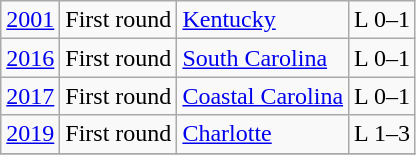<table class="wikitable">
<tr>
<td><a href='#'>2001</a></td>
<td>First round</td>
<td><a href='#'>Kentucky</a></td>
<td>L 0–1</td>
</tr>
<tr>
<td><a href='#'>2016</a></td>
<td>First round</td>
<td><a href='#'>South Carolina</a></td>
<td>L 0–1</td>
</tr>
<tr>
<td><a href='#'>2017</a></td>
<td>First round</td>
<td><a href='#'>Coastal Carolina</a></td>
<td>L 0–1</td>
</tr>
<tr>
<td><a href='#'>2019</a></td>
<td>First round</td>
<td><a href='#'>Charlotte</a></td>
<td>L 1–3</td>
</tr>
<tr>
</tr>
</table>
